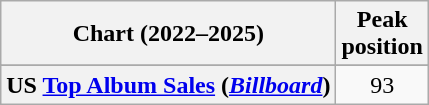<table class="wikitable sortable plainrowheaders" style="text-align:center">
<tr>
<th scope="col">Chart (2022–2025)</th>
<th scope="col">Peak<br>position</th>
</tr>
<tr>
</tr>
<tr>
</tr>
<tr>
<th scope="row">US <a href='#'>Top Album Sales</a> (<em><a href='#'>Billboard</a></em>)</th>
<td>93</td>
</tr>
</table>
